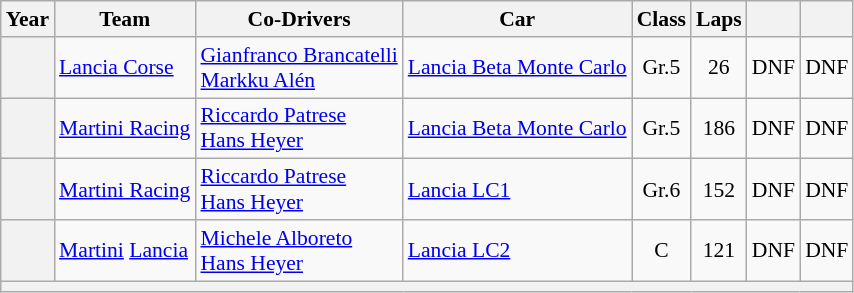<table class="wikitable" style="text-align:center; font-size:90%">
<tr>
<th>Year</th>
<th>Team</th>
<th>Co-Drivers</th>
<th>Car</th>
<th>Class</th>
<th>Laps</th>
<th></th>
<th></th>
</tr>
<tr>
<th></th>
<td align="left" nowrap> <a href='#'>Lancia Corse</a></td>
<td align="left" nowrap> <a href='#'>Gianfranco Brancatelli</a><br> <a href='#'>Markku Alén</a></td>
<td align="left" nowrap><a href='#'>Lancia Beta Monte Carlo</a></td>
<td>Gr.5</td>
<td>26</td>
<td>DNF</td>
<td>DNF</td>
</tr>
<tr>
<th></th>
<td align="left" nowrap> <a href='#'>Martini Racing</a></td>
<td align="left" nowrap> <a href='#'>Riccardo Patrese</a><br> <a href='#'>Hans Heyer</a></td>
<td align="left" nowrap><a href='#'>Lancia Beta Monte Carlo</a></td>
<td>Gr.5</td>
<td>186</td>
<td>DNF</td>
<td>DNF</td>
</tr>
<tr>
<th></th>
<td align="left" nowrap> <a href='#'>Martini Racing</a></td>
<td align="left" nowrap> <a href='#'>Riccardo Patrese</a><br> <a href='#'>Hans Heyer</a></td>
<td align="left" nowrap><a href='#'>Lancia LC1</a></td>
<td>Gr.6</td>
<td>152</td>
<td>DNF</td>
<td>DNF</td>
</tr>
<tr>
<th></th>
<td align="left" nowrap> <a href='#'>Martini</a> <a href='#'>Lancia</a></td>
<td align="left" nowrap> <a href='#'>Michele Alboreto</a><br> <a href='#'>Hans Heyer</a></td>
<td align="left" nowrap><a href='#'>Lancia LC2</a></td>
<td>C</td>
<td>121</td>
<td>DNF</td>
<td>DNF</td>
</tr>
<tr>
<th colspan="8"></th>
</tr>
</table>
